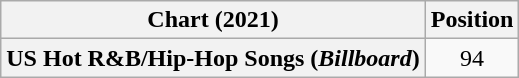<table class="wikitable plainrowheaders" style="text-align:center">
<tr>
<th scope="col">Chart (2021)</th>
<th scope="col">Position</th>
</tr>
<tr>
<th scope="row">US Hot R&B/Hip-Hop Songs (<em>Billboard</em>)</th>
<td>94</td>
</tr>
</table>
